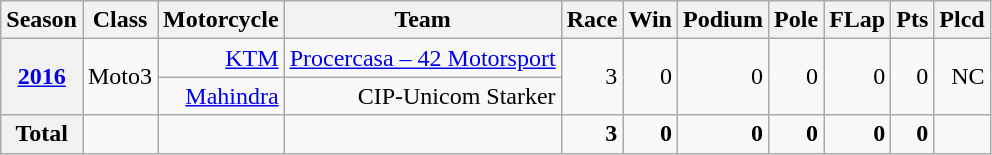<table class="wikitable" style=text-align:right>
<tr>
<th>Season</th>
<th>Class</th>
<th>Motorcycle</th>
<th>Team</th>
<th>Race</th>
<th>Win</th>
<th>Podium</th>
<th>Pole</th>
<th>FLap</th>
<th>Pts</th>
<th>Plcd</th>
</tr>
<tr>
<th rowspan=2><a href='#'>2016</a></th>
<td rowspan=2>Moto3</td>
<td><a href='#'>KTM</a></td>
<td><a href='#'>Procercasa – 42 Motorsport</a></td>
<td rowspan=2>3</td>
<td rowspan=2>0</td>
<td rowspan=2>0</td>
<td rowspan=2>0</td>
<td rowspan=2>0</td>
<td rowspan=2>0</td>
<td rowspan=2>NC</td>
</tr>
<tr>
<td><a href='#'>Mahindra</a></td>
<td>CIP-Unicom Starker</td>
</tr>
<tr>
<th>Total</th>
<td></td>
<td></td>
<td></td>
<td><strong>3</strong></td>
<td><strong>0</strong></td>
<td><strong>0</strong></td>
<td><strong>0</strong></td>
<td><strong>0</strong></td>
<td><strong>0</strong></td>
<td></td>
</tr>
</table>
